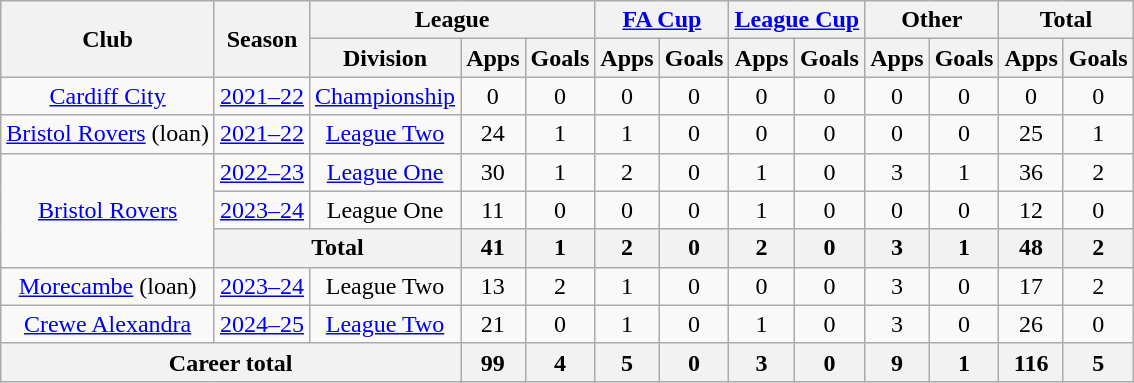<table class="wikitable" style="text-align: center">
<tr>
<th rowspan="2">Club</th>
<th rowspan="2">Season</th>
<th colspan="3">League</th>
<th colspan="2"><a href='#'>FA Cup</a></th>
<th colspan="2"><a href='#'>League Cup</a></th>
<th colspan="2">Other</th>
<th colspan="2">Total</th>
</tr>
<tr>
<th>Division</th>
<th>Apps</th>
<th>Goals</th>
<th>Apps</th>
<th>Goals</th>
<th>Apps</th>
<th>Goals</th>
<th>Apps</th>
<th>Goals</th>
<th>Apps</th>
<th>Goals</th>
</tr>
<tr>
<td><a href='#'>Cardiff City</a></td>
<td><a href='#'>2021–22</a></td>
<td><a href='#'>Championship</a></td>
<td>0</td>
<td>0</td>
<td>0</td>
<td>0</td>
<td>0</td>
<td>0</td>
<td>0</td>
<td>0</td>
<td>0</td>
<td>0</td>
</tr>
<tr>
<td><a href='#'>Bristol Rovers</a> (loan)</td>
<td><a href='#'>2021–22</a></td>
<td><a href='#'>League Two</a></td>
<td>24</td>
<td>1</td>
<td>1</td>
<td>0</td>
<td>0</td>
<td>0</td>
<td>0</td>
<td>0</td>
<td>25</td>
<td>1</td>
</tr>
<tr>
<td rowspan="3"><a href='#'>Bristol Rovers</a></td>
<td><a href='#'>2022–23</a></td>
<td><a href='#'>League One</a></td>
<td>30</td>
<td>1</td>
<td>2</td>
<td>0</td>
<td>1</td>
<td>0</td>
<td>3</td>
<td>1</td>
<td>36</td>
<td>2</td>
</tr>
<tr>
<td><a href='#'>2023–24</a></td>
<td>League One</td>
<td>11</td>
<td>0</td>
<td>0</td>
<td>0</td>
<td>1</td>
<td>0</td>
<td>0</td>
<td>0</td>
<td>12</td>
<td>0</td>
</tr>
<tr>
<th colspan="2">Total</th>
<th>41</th>
<th>1</th>
<th>2</th>
<th>0</th>
<th>2</th>
<th>0</th>
<th>3</th>
<th>1</th>
<th>48</th>
<th>2</th>
</tr>
<tr>
<td><a href='#'>Morecambe</a> (loan)</td>
<td><a href='#'>2023–24</a></td>
<td>League Two</td>
<td>13</td>
<td>2</td>
<td>1</td>
<td>0</td>
<td>0</td>
<td>0</td>
<td>3</td>
<td>0</td>
<td>17</td>
<td>2</td>
</tr>
<tr>
<td><a href='#'>Crewe Alexandra</a></td>
<td><a href='#'>2024–25</a></td>
<td><a href='#'>League Two</a></td>
<td>21</td>
<td>0</td>
<td>1</td>
<td>0</td>
<td>1</td>
<td>0</td>
<td>3</td>
<td>0</td>
<td>26</td>
<td>0</td>
</tr>
<tr>
<th colspan="3">Career total</th>
<th>99</th>
<th>4</th>
<th>5</th>
<th>0</th>
<th>3</th>
<th>0</th>
<th>9</th>
<th>1</th>
<th>116</th>
<th>5</th>
</tr>
</table>
